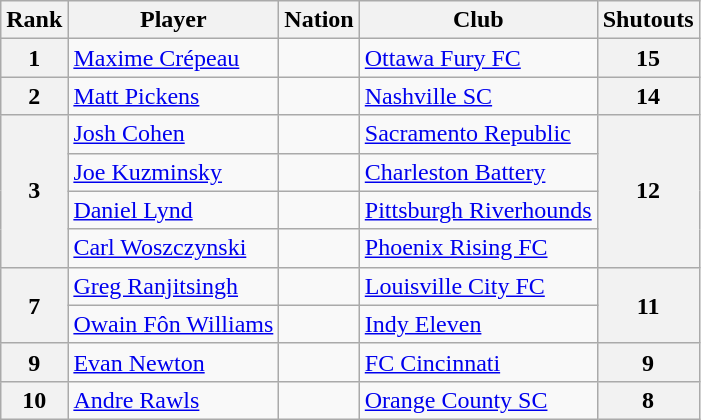<table class="wikitable">
<tr>
<th>Rank</th>
<th>Player</th>
<th>Nation</th>
<th>Club</th>
<th>Shutouts</th>
</tr>
<tr>
<th>1</th>
<td><a href='#'>Maxime Crépeau</a></td>
<td></td>
<td><a href='#'>Ottawa Fury FC</a></td>
<th>15</th>
</tr>
<tr>
<th>2</th>
<td><a href='#'>Matt Pickens</a></td>
<td></td>
<td><a href='#'>Nashville SC</a></td>
<th>14</th>
</tr>
<tr>
<th rowspan=4>3</th>
<td><a href='#'>Josh Cohen</a></td>
<td></td>
<td><a href='#'>Sacramento Republic</a></td>
<th rowspan=4>12</th>
</tr>
<tr>
<td><a href='#'>Joe Kuzminsky</a></td>
<td></td>
<td><a href='#'>Charleston Battery</a></td>
</tr>
<tr>
<td><a href='#'>Daniel Lynd</a></td>
<td></td>
<td><a href='#'>Pittsburgh Riverhounds</a></td>
</tr>
<tr>
<td><a href='#'>Carl Woszczynski</a></td>
<td></td>
<td><a href='#'>Phoenix Rising FC</a></td>
</tr>
<tr>
<th rowspan=2>7</th>
<td><a href='#'>Greg Ranjitsingh</a></td>
<td></td>
<td><a href='#'>Louisville City FC</a></td>
<th rowspan=2>11</th>
</tr>
<tr>
<td><a href='#'>Owain Fôn Williams</a></td>
<td></td>
<td><a href='#'>Indy Eleven</a></td>
</tr>
<tr>
<th>9</th>
<td><a href='#'>Evan Newton</a></td>
<td></td>
<td><a href='#'>FC Cincinnati</a></td>
<th>9</th>
</tr>
<tr>
<th>10</th>
<td><a href='#'>Andre Rawls</a></td>
<td></td>
<td><a href='#'>Orange County SC</a></td>
<th>8</th>
</tr>
</table>
